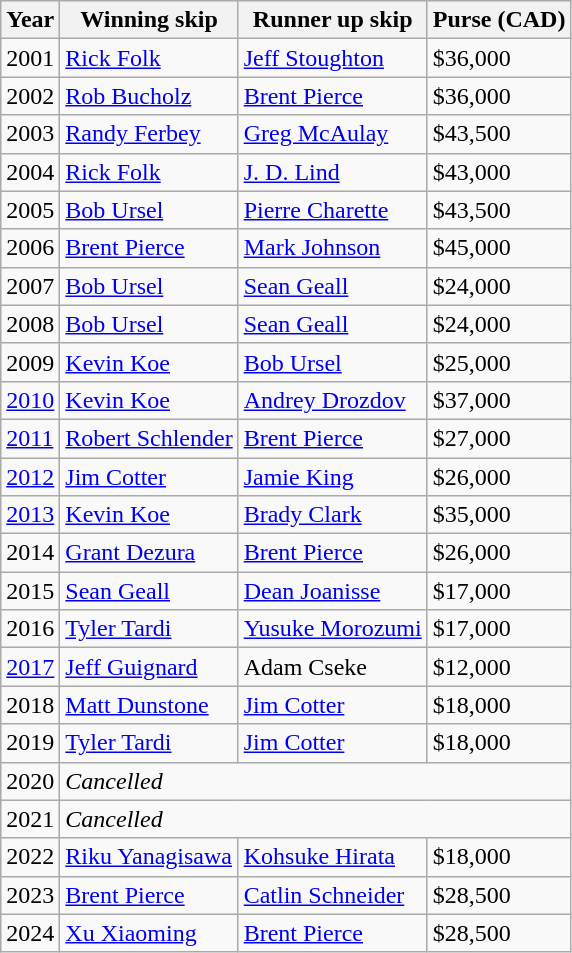<table class="wikitable">
<tr>
<th scope="col">Year</th>
<th scope="col">Winning skip</th>
<th scope="col">Runner up skip</th>
<th scope="col">Purse (CAD)</th>
</tr>
<tr>
<td>2001</td>
<td> <a href='#'>Rick Folk</a></td>
<td> <a href='#'>Jeff Stoughton</a></td>
<td>$36,000</td>
</tr>
<tr>
<td>2002</td>
<td> <a href='#'>Rob Bucholz</a></td>
<td> <a href='#'>Brent Pierce</a></td>
<td>$36,000</td>
</tr>
<tr>
<td>2003</td>
<td> <a href='#'>Randy Ferbey</a></td>
<td> <a href='#'>Greg McAulay</a></td>
<td>$43,500</td>
</tr>
<tr>
<td>2004</td>
<td> <a href='#'>Rick Folk</a></td>
<td> <a href='#'>J. D. Lind</a></td>
<td>$43,000</td>
</tr>
<tr>
<td>2005</td>
<td> <a href='#'>Bob Ursel</a></td>
<td> <a href='#'>Pierre Charette</a></td>
<td>$43,500</td>
</tr>
<tr>
<td>2006</td>
<td> <a href='#'>Brent Pierce</a></td>
<td> <a href='#'>Mark Johnson</a></td>
<td>$45,000</td>
</tr>
<tr>
<td>2007</td>
<td> <a href='#'>Bob Ursel</a></td>
<td> <a href='#'>Sean Geall</a></td>
<td>$24,000</td>
</tr>
<tr>
<td>2008</td>
<td> <a href='#'>Bob Ursel</a></td>
<td> <a href='#'>Sean Geall</a></td>
<td>$24,000</td>
</tr>
<tr>
<td>2009</td>
<td> <a href='#'>Kevin Koe</a></td>
<td> <a href='#'>Bob Ursel</a></td>
<td>$25,000</td>
</tr>
<tr>
<td><a href='#'>2010</a></td>
<td> <a href='#'>Kevin Koe</a></td>
<td> <a href='#'>Andrey Drozdov</a></td>
<td>$37,000</td>
</tr>
<tr>
<td><a href='#'>2011</a></td>
<td> <a href='#'>Robert Schlender</a></td>
<td> <a href='#'>Brent Pierce</a></td>
<td>$27,000</td>
</tr>
<tr>
<td><a href='#'>2012</a></td>
<td> <a href='#'>Jim Cotter</a></td>
<td> <a href='#'>Jamie King</a></td>
<td>$26,000</td>
</tr>
<tr>
<td><a href='#'>2013</a></td>
<td> <a href='#'>Kevin Koe</a></td>
<td> <a href='#'>Brady Clark</a></td>
<td>$35,000</td>
</tr>
<tr>
<td>2014</td>
<td> <a href='#'>Grant Dezura</a></td>
<td> <a href='#'>Brent Pierce</a></td>
<td>$26,000</td>
</tr>
<tr>
<td>2015</td>
<td> <a href='#'>Sean Geall</a></td>
<td> <a href='#'>Dean Joanisse</a></td>
<td>$17,000</td>
</tr>
<tr>
<td>2016</td>
<td> <a href='#'>Tyler Tardi</a></td>
<td> <a href='#'>Yusuke Morozumi</a></td>
<td>$17,000</td>
</tr>
<tr>
<td><a href='#'>2017</a></td>
<td> <a href='#'>Jeff Guignard</a></td>
<td> Adam Cseke</td>
<td>$12,000</td>
</tr>
<tr>
<td>2018</td>
<td> <a href='#'>Matt Dunstone</a></td>
<td> <a href='#'>Jim Cotter</a></td>
<td>$18,000</td>
</tr>
<tr>
<td>2019</td>
<td> <a href='#'>Tyler Tardi</a></td>
<td> <a href='#'>Jim Cotter</a></td>
<td>$18,000</td>
</tr>
<tr>
<td>2020</td>
<td colspan="3"><em>Cancelled</em></td>
</tr>
<tr>
<td>2021</td>
<td colspan="3"><em>Cancelled</em></td>
</tr>
<tr>
<td>2022</td>
<td> <a href='#'>Riku Yanagisawa</a></td>
<td> <a href='#'>Kohsuke Hirata</a></td>
<td>$18,000</td>
</tr>
<tr>
<td>2023</td>
<td> <a href='#'>Brent Pierce</a></td>
<td> <a href='#'>Catlin Schneider</a></td>
<td>$28,500</td>
</tr>
<tr>
<td>2024</td>
<td> <a href='#'>Xu Xiaoming</a></td>
<td> <a href='#'>Brent Pierce</a></td>
<td>$28,500</td>
</tr>
</table>
